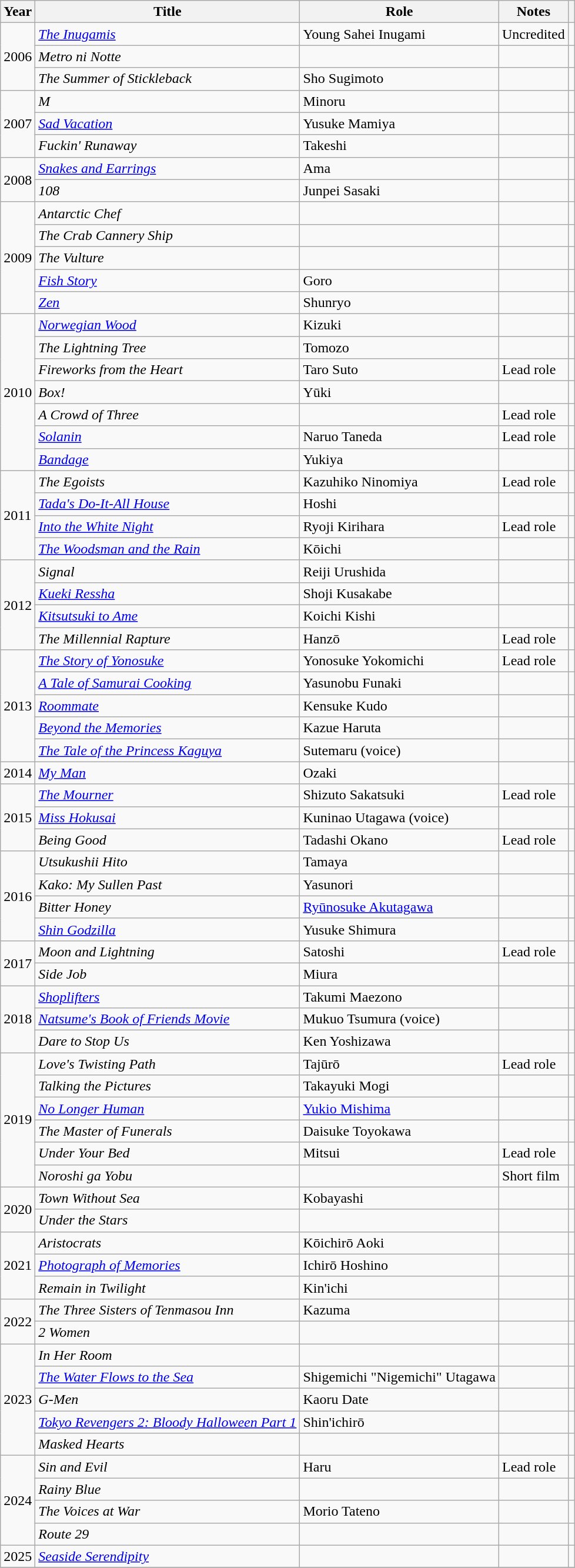<table class="wikitable sortable">
<tr>
<th>Year</th>
<th>Title</th>
<th>Role</th>
<th class = "unsortable">Notes</th>
<th class = "unsortable"></th>
</tr>
<tr>
<td rowspan=3>2006</td>
<td><em><a href='#'>The Inugamis</a></em></td>
<td>Young Sahei Inugami</td>
<td>Uncredited</td>
<td></td>
</tr>
<tr>
<td><em>Metro ni Notte</em></td>
<td></td>
<td></td>
<td></td>
</tr>
<tr>
<td><em>The Summer of Stickleback</em></td>
<td>Sho Sugimoto</td>
<td></td>
<td></td>
</tr>
<tr>
<td rowspan=3>2007</td>
<td><em>M</em></td>
<td>Minoru</td>
<td></td>
<td></td>
</tr>
<tr>
<td><em><a href='#'>Sad Vacation</a></em></td>
<td>Yusuke Mamiya</td>
<td></td>
<td></td>
</tr>
<tr>
<td><em>Fuckin' Runaway</em></td>
<td>Takeshi</td>
<td></td>
<td></td>
</tr>
<tr>
<td rowspan=2>2008</td>
<td><em><a href='#'>Snakes and Earrings</a></em></td>
<td>Ama</td>
<td></td>
<td></td>
</tr>
<tr>
<td><em>108</em></td>
<td>Junpei Sasaki</td>
<td></td>
<td></td>
</tr>
<tr>
<td rowspan=5>2009</td>
<td><em>Antarctic Chef</em></td>
<td></td>
<td></td>
<td></td>
</tr>
<tr>
<td><em>The Crab Cannery Ship</em></td>
<td></td>
<td></td>
<td></td>
</tr>
<tr>
<td><em>The Vulture</em></td>
<td></td>
<td></td>
<td></td>
</tr>
<tr>
<td><em><a href='#'>Fish Story</a></em></td>
<td>Goro</td>
<td></td>
<td></td>
</tr>
<tr>
<td><em><a href='#'>Zen</a></em></td>
<td>Shunryo</td>
<td></td>
<td></td>
</tr>
<tr>
<td rowspan=7>2010</td>
<td><em><a href='#'>Norwegian Wood</a></em></td>
<td>Kizuki</td>
<td></td>
<td></td>
</tr>
<tr>
<td><em>The Lightning Tree</em></td>
<td>Tomozo</td>
<td></td>
<td></td>
</tr>
<tr>
<td><em>Fireworks from the Heart</em></td>
<td>Taro Suto</td>
<td>Lead role</td>
<td></td>
</tr>
<tr>
<td><em>Box!</em></td>
<td>Yūki</td>
<td></td>
<td></td>
</tr>
<tr>
<td><em>A Crowd of Three</em></td>
<td></td>
<td>Lead role</td>
<td></td>
</tr>
<tr>
<td><em><a href='#'>Solanin</a></em></td>
<td>Naruo Taneda</td>
<td>Lead role</td>
<td></td>
</tr>
<tr>
<td><em><a href='#'>Bandage</a></em></td>
<td>Yukiya</td>
<td></td>
<td></td>
</tr>
<tr>
<td rowspan=4>2011</td>
<td><em>The Egoists</em></td>
<td>Kazuhiko Ninomiya</td>
<td>Lead role</td>
<td></td>
</tr>
<tr>
<td><em><a href='#'>Tada's Do-It-All House</a></em></td>
<td>Hoshi</td>
<td></td>
<td></td>
</tr>
<tr>
<td><em><a href='#'>Into the White Night</a></em></td>
<td>Ryoji Kirihara</td>
<td>Lead role</td>
<td></td>
</tr>
<tr>
<td><em><a href='#'>The Woodsman and the Rain</a></em></td>
<td>Kōichi</td>
<td></td>
<td></td>
</tr>
<tr>
<td rowspan=4>2012</td>
<td><em>Signal</em></td>
<td>Reiji Urushida</td>
<td></td>
<td></td>
</tr>
<tr>
<td><em><a href='#'>Kueki Ressha</a></em></td>
<td>Shoji Kusakabe</td>
<td></td>
<td></td>
</tr>
<tr>
<td><em><a href='#'>Kitsutsuki to Ame</a></em></td>
<td>Koichi Kishi</td>
<td></td>
<td></td>
</tr>
<tr>
<td><em>The Millennial Rapture</em></td>
<td>Hanzō</td>
<td>Lead role</td>
<td></td>
</tr>
<tr>
<td rowspan=5>2013</td>
<td><em><a href='#'>The Story of Yonosuke</a></em></td>
<td>Yonosuke Yokomichi</td>
<td>Lead role</td>
<td></td>
</tr>
<tr>
<td><em><a href='#'>A Tale of Samurai Cooking</a></em></td>
<td>Yasunobu Funaki</td>
<td></td>
<td></td>
</tr>
<tr>
<td><em><a href='#'>Roommate</a></em></td>
<td>Kensuke Kudo</td>
<td></td>
<td></td>
</tr>
<tr>
<td><em><a href='#'>Beyond the Memories</a></em></td>
<td>Kazue Haruta</td>
<td></td>
<td></td>
</tr>
<tr>
<td><em><a href='#'>The Tale of the Princess Kaguya</a></em></td>
<td>Sutemaru (voice)</td>
<td></td>
<td></td>
</tr>
<tr>
<td>2014</td>
<td><em><a href='#'>My Man</a></em></td>
<td>Ozaki</td>
<td></td>
<td></td>
</tr>
<tr>
<td rowspan=3>2015</td>
<td><em><a href='#'>The Mourner</a></em></td>
<td>Shizuto Sakatsuki</td>
<td>Lead role</td>
<td></td>
</tr>
<tr>
<td><em><a href='#'>Miss Hokusai</a></em></td>
<td>Kuninao Utagawa (voice)</td>
<td></td>
<td></td>
</tr>
<tr>
<td><em>Being Good</em></td>
<td>Tadashi Okano</td>
<td>Lead role</td>
<td></td>
</tr>
<tr>
<td rowspan=4>2016</td>
<td><em>Utsukushii Hito</em></td>
<td>Tamaya</td>
<td></td>
<td></td>
</tr>
<tr>
<td><em>Kako: My Sullen Past</em></td>
<td>Yasunori</td>
<td></td>
<td></td>
</tr>
<tr>
<td><em>Bitter Honey</em></td>
<td><a href='#'>Ryūnosuke Akutagawa</a></td>
<td></td>
<td></td>
</tr>
<tr>
<td><em><a href='#'>Shin Godzilla</a></em></td>
<td>Yusuke Shimura</td>
<td></td>
<td></td>
</tr>
<tr>
<td rowspan=2>2017</td>
<td><em>Moon and Lightning</em></td>
<td>Satoshi</td>
<td>Lead role</td>
<td></td>
</tr>
<tr>
<td><em>Side Job</em></td>
<td>Miura</td>
<td></td>
<td></td>
</tr>
<tr>
<td rowspan=3>2018</td>
<td><em><a href='#'>Shoplifters</a></em></td>
<td>Takumi Maezono</td>
<td></td>
<td></td>
</tr>
<tr>
<td><em><a href='#'>Natsume's Book of Friends Movie</a></em></td>
<td>Mukuo Tsumura (voice)</td>
<td></td>
<td></td>
</tr>
<tr>
<td><em>Dare to Stop Us</em></td>
<td>Ken Yoshizawa</td>
<td></td>
<td></td>
</tr>
<tr>
<td rowspan=6>2019</td>
<td><em>Love's Twisting Path</em></td>
<td>Tajūrō</td>
<td>Lead role</td>
<td></td>
</tr>
<tr>
<td><em>Talking the Pictures</em></td>
<td>Takayuki Mogi</td>
<td></td>
<td></td>
</tr>
<tr>
<td><em><a href='#'>No Longer Human</a></em></td>
<td><a href='#'>Yukio Mishima</a></td>
<td></td>
<td></td>
</tr>
<tr>
<td><em>The Master of Funerals</em></td>
<td>Daisuke Toyokawa</td>
<td></td>
<td></td>
</tr>
<tr>
<td><em>Under Your Bed</em></td>
<td>Mitsui</td>
<td>Lead role</td>
<td></td>
</tr>
<tr>
<td><em>Noroshi ga Yobu</em></td>
<td></td>
<td>Short film</td>
<td></td>
</tr>
<tr>
<td rowspan=2>2020</td>
<td><em>Town Without Sea</em></td>
<td>Kobayashi</td>
<td></td>
<td></td>
</tr>
<tr>
<td><em>Under the Stars</em></td>
<td></td>
<td></td>
<td></td>
</tr>
<tr>
<td rowspan=3>2021</td>
<td><em>Aristocrats</em></td>
<td>Kōichirō Aoki</td>
<td></td>
<td></td>
</tr>
<tr>
<td><em><a href='#'>Photograph of Memories</a></em></td>
<td>Ichirō Hoshino</td>
<td></td>
<td></td>
</tr>
<tr>
<td><em>Remain in Twilight</em></td>
<td>Kin'ichi</td>
<td></td>
<td></td>
</tr>
<tr>
<td rowspan=2>2022</td>
<td><em>The Three Sisters of Tenmasou Inn</em></td>
<td>Kazuma</td>
<td></td>
<td></td>
</tr>
<tr>
<td><em>2 Women</em></td>
<td></td>
<td></td>
<td></td>
</tr>
<tr>
<td rowspan=5>2023</td>
<td><em>In Her Room</em></td>
<td></td>
<td></td>
<td></td>
</tr>
<tr>
<td><em><a href='#'>The Water Flows to the Sea</a></em></td>
<td>Shigemichi "Nigemichi" Utagawa</td>
<td></td>
<td></td>
</tr>
<tr>
<td><em>G-Men</em></td>
<td>Kaoru Date</td>
<td></td>
<td></td>
</tr>
<tr>
<td><em><a href='#'>Tokyo Revengers 2: Bloody Halloween Part 1</a></em></td>
<td>Shin'ichirō</td>
<td></td>
<td></td>
</tr>
<tr>
<td><em>Masked Hearts</em></td>
<td></td>
<td></td>
<td></td>
</tr>
<tr>
<td rowspan=4>2024</td>
<td><em>Sin and Evil</em></td>
<td>Haru</td>
<td>Lead role</td>
<td></td>
</tr>
<tr>
<td><em>Rainy Blue</em></td>
<td></td>
<td></td>
<td></td>
</tr>
<tr>
<td><em>The Voices at War</em></td>
<td>Morio Tateno</td>
<td></td>
<td></td>
</tr>
<tr>
<td><em>Route 29</em></td>
<td></td>
<td></td>
<td></td>
</tr>
<tr>
<td>2025</td>
<td><em><a href='#'>Seaside Serendipity</a></em></td>
<td></td>
<td></td>
<td></td>
</tr>
<tr>
</tr>
</table>
